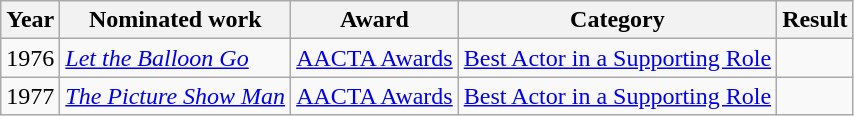<table class="wikitable sortable">
<tr>
<th>Year</th>
<th>Nominated work</th>
<th>Award</th>
<th>Category</th>
<th>Result</th>
</tr>
<tr>
<td>1976</td>
<td><em><a href='#'>Let the Balloon Go</a></em></td>
<td><a href='#'>AACTA Awards</a></td>
<td><a href='#'> Best Actor in a Supporting Role</a></td>
<td></td>
</tr>
<tr>
<td>1977</td>
<td><em><a href='#'>The Picture Show Man</a></em></td>
<td><a href='#'>AACTA Awards</a></td>
<td><a href='#'> Best Actor in a Supporting Role</a></td>
<td></td>
</tr>
</table>
